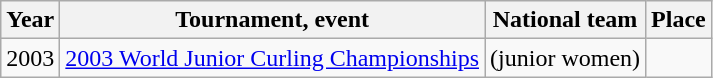<table class="wikitable">
<tr>
<th scope="col">Year</th>
<th scope="col">Tournament, event</th>
<th scope="col">National team</th>
<th scope="col">Place</th>
</tr>
<tr>
<td>2003</td>
<td><a href='#'>2003 World Junior Curling Championships</a></td>
<td> (junior women)</td>
<td></td>
</tr>
</table>
